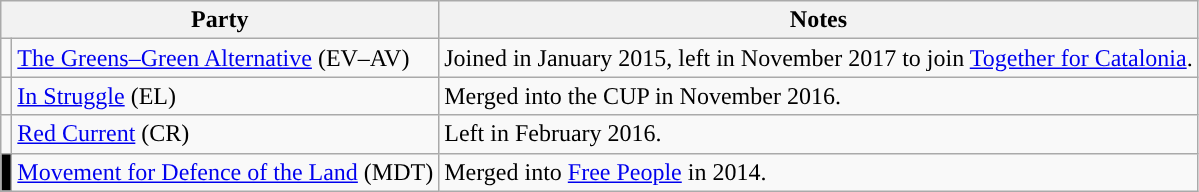<table class="wikitable" style="text-align:left; font-size:100%;">
<tr>
<th colspan="2">Party</th>
<th>Notes</th>
</tr>
<tr>
<td></td>
<td><a href='#'>The Greens–Green Alternative</a> (EV–AV)</td>
<td>Joined in January 2015, left in November 2017 to join <a href='#'>Together for Catalonia</a>.</td>
</tr>
<tr>
<td></td>
<td><a href='#'>In Struggle</a> (EL)</td>
<td>Merged into the CUP in November 2016.</td>
</tr>
<tr>
<td></td>
<td><a href='#'>Red Current</a> (CR)</td>
<td>Left in February 2016.</td>
</tr>
<tr>
<td bgcolor="black"></td>
<td><a href='#'>Movement for Defence of the Land</a> (MDT)</td>
<td>Merged into <a href='#'>Free People</a> in 2014.</td>
</tr>
</table>
